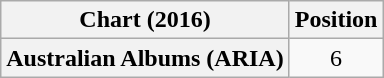<table class="wikitable plainrowheaders" style="text-align:center">
<tr>
<th scope="col">Chart (2016)</th>
<th scope="col">Position</th>
</tr>
<tr>
<th scope="row">Australian Albums (ARIA)</th>
<td>6</td>
</tr>
</table>
